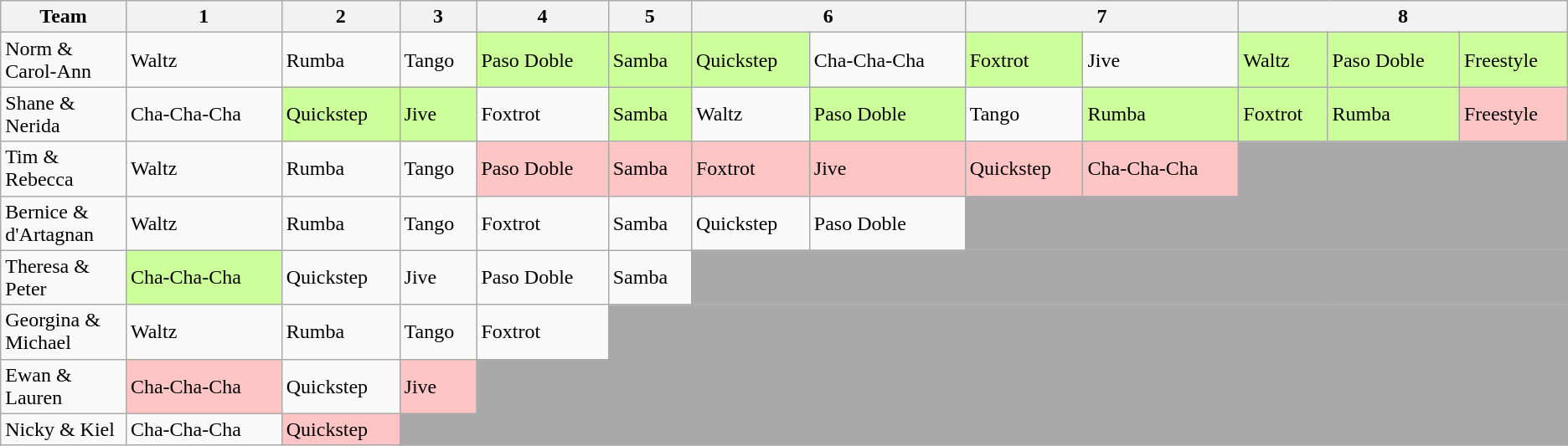<table class="wikitable" align="center">
<tr>
<th width=8%>Team</th>
<th>1</th>
<th>2</th>
<th>3</th>
<th>4</th>
<th>5</th>
<th colspan=2>6</th>
<th colspan=2>7</th>
<th colspan=3>8</th>
</tr>
<tr>
<td>Norm & Carol-Ann</td>
<td>Waltz</td>
<td>Rumba</td>
<td>Tango</td>
<td bgcolor="#ccff99">Paso Doble</td>
<td bgcolor="#ccff99">Samba</td>
<td bgcolor="#ccff99">Quickstep</td>
<td>Cha-Cha-Cha</td>
<td bgcolor="#ccff99">Foxtrot</td>
<td>Jive</td>
<td bgcolor="#ccff99">Waltz</td>
<td bgcolor="#ccff99">Paso Doble</td>
<td bgcolor="#ccff99">Freestyle</td>
</tr>
<tr>
<td>Shane & Nerida</td>
<td>Cha-Cha-Cha</td>
<td bgcolor="#ccff99">Quickstep</td>
<td bgcolor="#ccff99">Jive</td>
<td>Foxtrot</td>
<td bgcolor="#ccff99">Samba</td>
<td>Waltz</td>
<td bgcolor="#ccff99">Paso Doble</td>
<td>Tango</td>
<td bgcolor="#ccff99">Rumba</td>
<td bgcolor="#ccff99">Foxtrot</td>
<td bgcolor="#ccff99">Rumba</td>
<td bgcolor="#ffc5c5">Freestyle</td>
</tr>
<tr>
<td>Tim & Rebecca</td>
<td>Waltz</td>
<td>Rumba</td>
<td>Tango</td>
<td bgcolor="#ffc5c5">Paso Doble</td>
<td bgcolor="#ffc5c5">Samba</td>
<td bgcolor="#ffc5c5">Foxtrot</td>
<td bgcolor="#ffc5c5">Jive</td>
<td bgcolor="#ffc5c5">Quickstep</td>
<td bgcolor="#ffc5c5">Cha-Cha-Cha</td>
<td colspan=3 bgcolor=darkgray></td>
</tr>
<tr>
<td>Bernice & d'Artagnan</td>
<td>Waltz</td>
<td>Rumba</td>
<td>Tango</td>
<td>Foxtrot</td>
<td>Samba</td>
<td>Quickstep</td>
<td>Paso Doble</td>
<td colspan=5 bgcolor=darkgray></td>
</tr>
<tr>
<td>Theresa & Peter</td>
<td bgcolor="#ccff99">Cha-Cha-Cha</td>
<td>Quickstep</td>
<td>Jive</td>
<td>Paso Doble</td>
<td>Samba</td>
<td colspan=7 bgcolor=darkgray></td>
</tr>
<tr>
<td>Georgina & Michael</td>
<td>Waltz</td>
<td>Rumba</td>
<td>Tango</td>
<td>Foxtrot</td>
<td colspan=8 bgcolor=darkgray></td>
</tr>
<tr>
<td>Ewan & Lauren</td>
<td bgcolor="#ffc5c5">Cha-Cha-Cha</td>
<td>Quickstep</td>
<td bgcolor="#ffc5c5">Jive</td>
<td colspan=9 bgcolor=darkgray></td>
</tr>
<tr>
<td>Nicky & Kiel</td>
<td>Cha-Cha-Cha</td>
<td bgcolor="#ffc5c5">Quickstep</td>
<td colspan=10 bgcolor=darkgray></td>
</tr>
</table>
